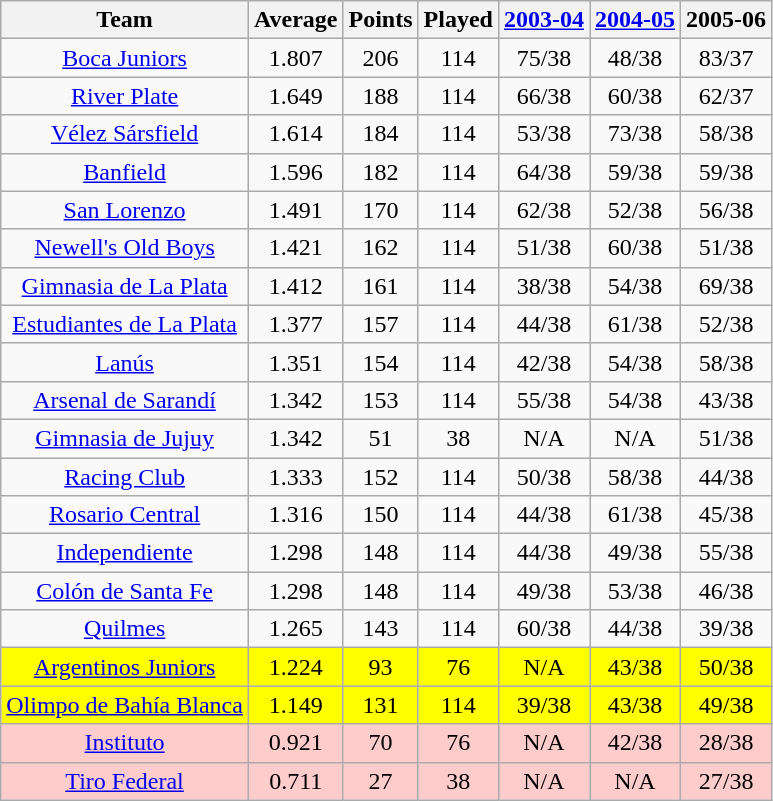<table class="wikitable" style="text-align:center">
<tr>
<th>Team</th>
<th>Average</th>
<th>Points</th>
<th>Played</th>
<th><a href='#'>2003-04</a></th>
<th><a href='#'>2004-05</a></th>
<th>2005-06</th>
</tr>
<tr>
<td><a href='#'>Boca Juniors</a></td>
<td>1.807</td>
<td>206</td>
<td>114</td>
<td>75/38</td>
<td>48/38</td>
<td>83/37</td>
</tr>
<tr>
<td><a href='#'>River Plate</a></td>
<td>1.649</td>
<td>188</td>
<td>114</td>
<td>66/38</td>
<td>60/38</td>
<td>62/37</td>
</tr>
<tr>
<td><a href='#'>Vélez Sársfield</a></td>
<td>1.614</td>
<td>184</td>
<td>114</td>
<td>53/38</td>
<td>73/38</td>
<td>58/38</td>
</tr>
<tr>
<td><a href='#'>Banfield</a></td>
<td>1.596</td>
<td>182</td>
<td>114</td>
<td>64/38</td>
<td>59/38</td>
<td>59/38</td>
</tr>
<tr>
<td><a href='#'>San Lorenzo</a></td>
<td>1.491</td>
<td>170</td>
<td>114</td>
<td>62/38</td>
<td>52/38</td>
<td>56/38</td>
</tr>
<tr>
<td><a href='#'>Newell's Old Boys</a></td>
<td>1.421</td>
<td>162</td>
<td>114</td>
<td>51/38</td>
<td>60/38</td>
<td>51/38</td>
</tr>
<tr>
<td><a href='#'>Gimnasia de La Plata</a></td>
<td>1.412</td>
<td>161</td>
<td>114</td>
<td>38/38</td>
<td>54/38</td>
<td>69/38</td>
</tr>
<tr>
<td><a href='#'>Estudiantes de La Plata</a></td>
<td>1.377</td>
<td>157</td>
<td>114</td>
<td>44/38</td>
<td>61/38</td>
<td>52/38</td>
</tr>
<tr>
<td><a href='#'>Lanús</a></td>
<td>1.351</td>
<td>154</td>
<td>114</td>
<td>42/38</td>
<td>54/38</td>
<td>58/38</td>
</tr>
<tr>
<td><a href='#'>Arsenal de Sarandí</a></td>
<td>1.342</td>
<td>153</td>
<td>114</td>
<td>55/38</td>
<td>54/38</td>
<td>43/38</td>
</tr>
<tr>
<td><a href='#'>Gimnasia de Jujuy</a></td>
<td>1.342</td>
<td>51</td>
<td>38</td>
<td>N/A</td>
<td>N/A</td>
<td>51/38</td>
</tr>
<tr>
<td><a href='#'>Racing Club</a></td>
<td>1.333</td>
<td>152</td>
<td>114</td>
<td>50/38</td>
<td>58/38</td>
<td>44/38</td>
</tr>
<tr>
<td><a href='#'>Rosario Central</a></td>
<td>1.316</td>
<td>150</td>
<td>114</td>
<td>44/38</td>
<td>61/38</td>
<td>45/38</td>
</tr>
<tr>
<td><a href='#'>Independiente</a></td>
<td>1.298</td>
<td>148</td>
<td>114</td>
<td>44/38</td>
<td>49/38</td>
<td>55/38</td>
</tr>
<tr>
<td><a href='#'>Colón de Santa Fe</a></td>
<td>1.298</td>
<td>148</td>
<td>114</td>
<td>49/38</td>
<td>53/38</td>
<td>46/38</td>
</tr>
<tr>
<td><a href='#'>Quilmes</a></td>
<td>1.265</td>
<td>143</td>
<td>114</td>
<td>60/38</td>
<td>44/38</td>
<td>39/38</td>
</tr>
<tr bgcolor="YELLOW">
<td><a href='#'>Argentinos Juniors</a></td>
<td>1.224</td>
<td>93</td>
<td>76</td>
<td>N/A</td>
<td>43/38</td>
<td>50/38</td>
</tr>
<tr bgcolor="YELLOW">
<td><a href='#'>Olimpo de Bahía Blanca</a></td>
<td>1.149</td>
<td>131</td>
<td>114</td>
<td>39/38</td>
<td>43/38</td>
<td>49/38</td>
</tr>
<tr bgcolor="FFCCCC">
<td><a href='#'>Instituto</a></td>
<td>0.921</td>
<td>70</td>
<td>76</td>
<td>N/A</td>
<td>42/38</td>
<td>28/38</td>
</tr>
<tr bgcolor="FFCCCC">
<td><a href='#'>Tiro Federal</a></td>
<td>0.711</td>
<td>27</td>
<td>38</td>
<td>N/A</td>
<td>N/A</td>
<td>27/38</td>
</tr>
</table>
